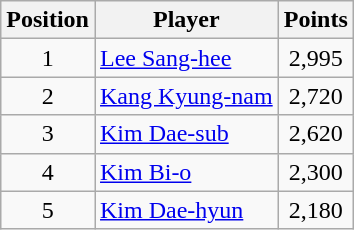<table class="wikitable">
<tr>
<th>Position</th>
<th>Player</th>
<th>Points</th>
</tr>
<tr>
<td align=center>1</td>
<td> <a href='#'>Lee Sang-hee</a></td>
<td align=center>2,995</td>
</tr>
<tr>
<td align=center>2</td>
<td> <a href='#'>Kang Kyung-nam</a></td>
<td align=center>2,720</td>
</tr>
<tr>
<td align=center>3</td>
<td> <a href='#'>Kim Dae-sub</a></td>
<td align=center>2,620</td>
</tr>
<tr>
<td align=center>4</td>
<td> <a href='#'>Kim Bi-o</a></td>
<td align=center>2,300</td>
</tr>
<tr>
<td align=center>5</td>
<td> <a href='#'>Kim Dae-hyun</a></td>
<td align=center>2,180</td>
</tr>
</table>
